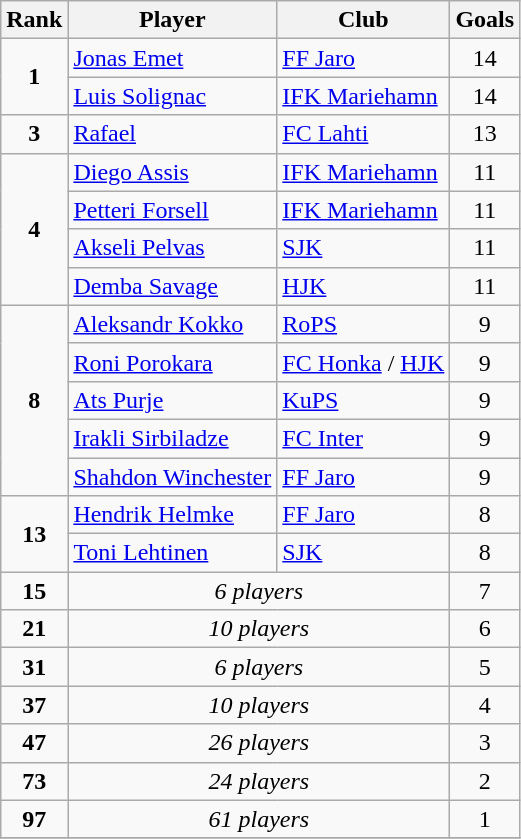<table class="wikitable" style="text-align:center">
<tr>
<th>Rank</th>
<th>Player</th>
<th>Club</th>
<th>Goals</th>
</tr>
<tr>
<td rowspan="2"><strong>1</strong></td>
<td align="left"> <a href='#'>Jonas Emet</a></td>
<td align="left"><a href='#'>FF Jaro</a></td>
<td>14</td>
</tr>
<tr>
<td align="left"> <a href='#'>Luis Solignac</a></td>
<td align="left"><a href='#'>IFK Mariehamn</a></td>
<td>14</td>
</tr>
<tr>
<td rowspan="1"><strong>3</strong></td>
<td align="left"> <a href='#'>Rafael</a></td>
<td align="left"><a href='#'>FC Lahti</a></td>
<td>13</td>
</tr>
<tr>
<td rowspan="4"><strong>4</strong></td>
<td align="left"> <a href='#'>Diego Assis</a></td>
<td align="left"><a href='#'>IFK Mariehamn</a></td>
<td>11</td>
</tr>
<tr>
<td align="left"> <a href='#'>Petteri Forsell</a></td>
<td align="left"><a href='#'>IFK Mariehamn</a></td>
<td>11</td>
</tr>
<tr>
<td align="left"> <a href='#'>Akseli Pelvas</a></td>
<td align="left"><a href='#'>SJK</a></td>
<td>11</td>
</tr>
<tr>
<td align="left"> <a href='#'>Demba Savage</a></td>
<td align="left"><a href='#'>HJK</a></td>
<td>11</td>
</tr>
<tr>
<td rowspan="5"><strong>8</strong></td>
<td align="left"> <a href='#'>Aleksandr Kokko</a></td>
<td align="left"><a href='#'>RoPS</a></td>
<td>9</td>
</tr>
<tr>
<td align="left"> <a href='#'>Roni Porokara</a></td>
<td align="left"><a href='#'>FC Honka</a> / <a href='#'>HJK</a></td>
<td>9</td>
</tr>
<tr>
<td align="left"> <a href='#'>Ats Purje</a></td>
<td align="left"><a href='#'>KuPS</a></td>
<td>9</td>
</tr>
<tr>
<td align="left"> <a href='#'>Irakli Sirbiladze</a></td>
<td align="left"><a href='#'>FC Inter</a></td>
<td>9</td>
</tr>
<tr>
<td align="left"> <a href='#'>Shahdon Winchester</a></td>
<td align="left"><a href='#'>FF Jaro</a></td>
<td>9</td>
</tr>
<tr>
<td rowspan="2"><strong>13</strong></td>
<td align="left"> <a href='#'>Hendrik Helmke</a></td>
<td align="left"><a href='#'>FF Jaro</a></td>
<td>8</td>
</tr>
<tr>
<td align="left"> <a href='#'>Toni Lehtinen</a></td>
<td align="left"><a href='#'>SJK</a></td>
<td>8</td>
</tr>
<tr>
<td rowspan=1 align="center"><strong>15</strong></td>
<td colspan=2 align="center"><em>6 players</em></td>
<td rowspan=1 align="center">7</td>
</tr>
<tr>
<td rowspan=1 align="center"><strong>21</strong></td>
<td colspan=2 align="center"><em>10 players</em></td>
<td rowspan=1 align="center">6</td>
</tr>
<tr>
<td rowspan=1 align="center"><strong>31</strong></td>
<td colspan=2 align="center"><em>6 players</em></td>
<td rowspan=1 align="center">5</td>
</tr>
<tr>
<td rowspan=1 align="center"><strong>37</strong></td>
<td colspan=2 align="center"><em>10 players</em></td>
<td rowspan=1 align="center">4</td>
</tr>
<tr>
<td rowspan=1 align="center"><strong>47</strong></td>
<td colspan=2 align="center"><em>26 players</em></td>
<td rowspan=1 align="center">3</td>
</tr>
<tr>
<td rowspan=1 align="center"><strong>73</strong></td>
<td colspan=2 align="center"><em>24 players</em></td>
<td rowspan=1 align="center">2</td>
</tr>
<tr>
<td rowspan=1 align="center"><strong>97</strong></td>
<td colspan=2 align="center"><em>61 players</em></td>
<td rowspan=1 align="center">1</td>
</tr>
<tr>
</tr>
</table>
